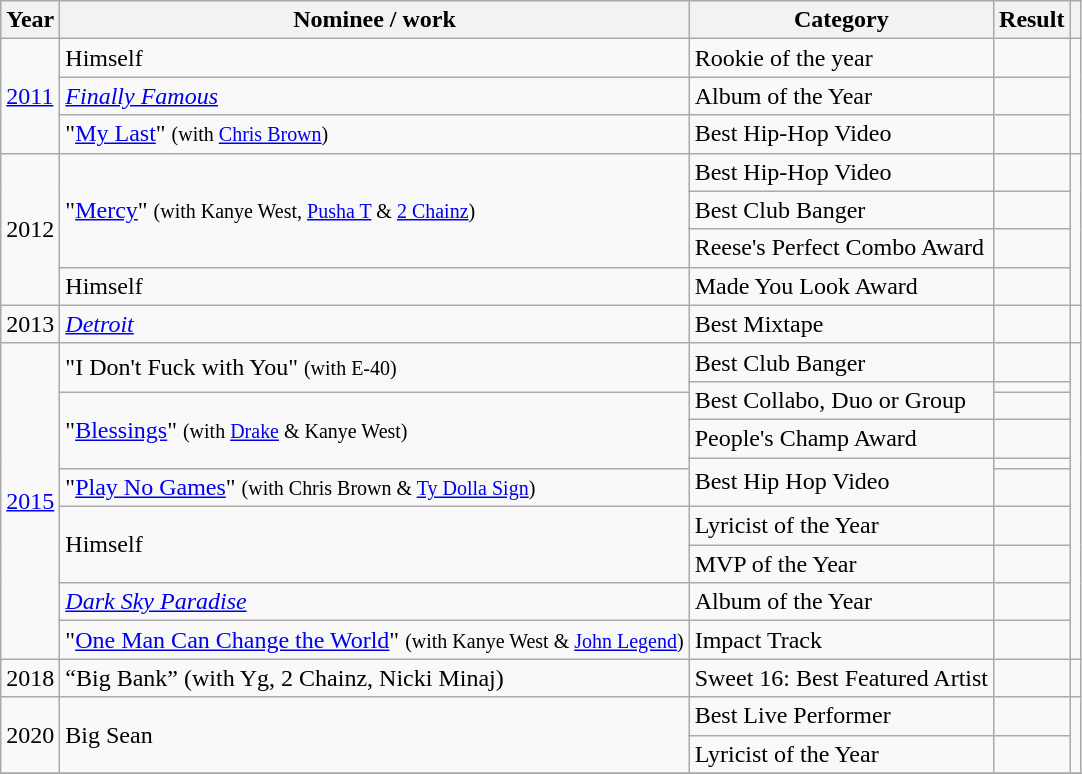<table class="wikitable">
<tr>
<th>Year</th>
<th>Nominee / work</th>
<th>Category</th>
<th>Result</th>
<th></th>
</tr>
<tr>
<td rowspan="3"><a href='#'>2011</a></td>
<td>Himself</td>
<td>Rookie of the year</td>
<td></td>
<td rowspan="3"></td>
</tr>
<tr>
<td><em><a href='#'>Finally Famous</a></em></td>
<td>Album of the Year</td>
<td></td>
</tr>
<tr>
<td>"<a href='#'>My Last</a>" <small>(with <a href='#'>Chris Brown</a>)</small></td>
<td>Best Hip-Hop Video</td>
<td></td>
</tr>
<tr>
<td rowspan="4">2012</td>
<td rowspan="3">"<a href='#'>Mercy</a>" <small>(with Kanye West, <a href='#'>Pusha T</a> & <a href='#'>2 Chainz</a>)</small></td>
<td>Best Hip-Hop Video</td>
<td></td>
<td rowspan="4"></td>
</tr>
<tr>
<td>Best Club Banger</td>
<td></td>
</tr>
<tr>
<td>Reese's Perfect Combo Award</td>
<td></td>
</tr>
<tr>
<td>Himself</td>
<td>Made You Look Award</td>
<td></td>
</tr>
<tr>
<td>2013</td>
<td><em><a href='#'>Detroit</a></em></td>
<td>Best Mixtape</td>
<td></td>
<td></td>
</tr>
<tr>
<td rowspan="10"><a href='#'>2015</a></td>
<td rowspan="2">"I Don't Fuck with You" <small>(with E-40)</small></td>
<td>Best Club Banger</td>
<td></td>
<td rowspan="10"></td>
</tr>
<tr>
<td rowspan="2">Best Collabo, Duo or Group</td>
<td></td>
</tr>
<tr>
<td rowspan="3">"<a href='#'>Blessings</a>" <small>(with <a href='#'>Drake</a> & Kanye West)</small></td>
<td></td>
</tr>
<tr>
<td>People's Champ Award</td>
<td></td>
</tr>
<tr>
<td rowspan="2">Best Hip Hop Video</td>
<td></td>
</tr>
<tr>
<td>"<a href='#'>Play No Games</a>" <small>(with Chris Brown & <a href='#'>Ty Dolla Sign</a>)</small></td>
<td></td>
</tr>
<tr>
<td rowspan="2">Himself</td>
<td>Lyricist of the Year</td>
<td></td>
</tr>
<tr>
<td>MVP of the Year</td>
<td></td>
</tr>
<tr>
<td><em><a href='#'>Dark Sky Paradise</a></em></td>
<td>Album of the Year</td>
<td></td>
</tr>
<tr>
<td>"<a href='#'>One Man Can Change the World</a>" <small>(with Kanye West & <a href='#'>John Legend</a>)</small></td>
<td>Impact Track</td>
<td></td>
</tr>
<tr>
<td>2018</td>
<td>“Big Bank” (with Yg, 2 Chainz, Nicki Minaj)</td>
<td>Sweet 16: Best Featured Artist</td>
<td></td>
<td></td>
</tr>
<tr>
<td rowspan="2">2020</td>
<td rowspan="2">Big Sean</td>
<td>Best Live Performer</td>
<td></td>
<td rowspan="2"></td>
</tr>
<tr>
<td>Lyricist of the Year</td>
<td></td>
</tr>
<tr>
</tr>
</table>
